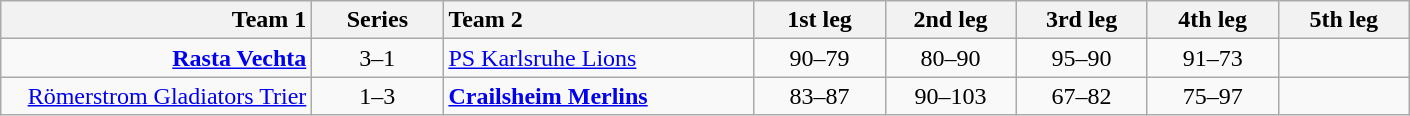<table class="wikitable" style="text-align:center;">
<tr>
<th width="200" style="text-align:right;">Team 1</th>
<th width="80">Series</th>
<th width="200" style="text-align:left;">Team 2</th>
<th width="80">1st leg</th>
<th width="80">2nd leg</th>
<th width="80">3rd leg</th>
<th width="80">4th leg</th>
<th width="80">5th leg</th>
</tr>
<tr>
<td align="right"><strong><a href='#'>Rasta Vechta</a></strong></td>
<td>3–1</td>
<td align="left"><a href='#'>PS Karlsruhe Lions</a></td>
<td>90–79</td>
<td>80–90</td>
<td>95–90</td>
<td>91–73</td>
<td></td>
</tr>
<tr>
<td align="right"><a href='#'>Römerstrom Gladiators Trier</a></td>
<td>1–3</td>
<td align="left"><strong><a href='#'>Crailsheim Merlins</a></strong></td>
<td>83–87</td>
<td>90–103</td>
<td>67–82</td>
<td>75–97</td>
<td></td>
</tr>
</table>
